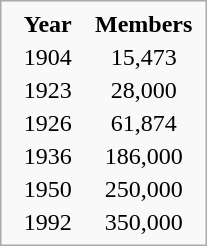<table class="infobox" style="text-align:center;">
<tr>
<th style="width: 50px">Year</th>
<th style="width: 70px">Members</th>
</tr>
<tr>
<td>1904</td>
<td>15,473</td>
</tr>
<tr>
<td>1923</td>
<td>28,000</td>
</tr>
<tr>
<td>1926</td>
<td>61,874</td>
</tr>
<tr>
<td>1936</td>
<td>186,000</td>
</tr>
<tr>
<td>1950</td>
<td>250,000</td>
</tr>
<tr>
<td>1992</td>
<td>350,000</td>
</tr>
</table>
